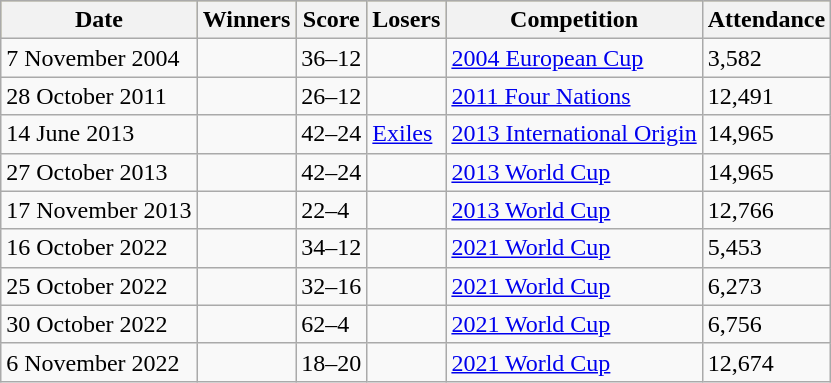<table class="wikitable">
<tr style="background:#bdb76b;">
<th>Date</th>
<th>Winners</th>
<th>Score</th>
<th>Losers</th>
<th>Competition</th>
<th>Attendance</th>
</tr>
<tr>
<td>7 November 2004</td>
<td></td>
<td>36–12</td>
<td></td>
<td><a href='#'>2004 European Cup</a></td>
<td>3,582</td>
</tr>
<tr>
<td>28 October 2011</td>
<td></td>
<td>26–12</td>
<td></td>
<td><a href='#'>2011 Four Nations</a></td>
<td>12,491</td>
</tr>
<tr>
<td>14 June 2013</td>
<td></td>
<td>42–24</td>
<td><a href='#'>Exiles</a></td>
<td><a href='#'>2013 International Origin</a></td>
<td>14,965</td>
</tr>
<tr>
<td>27 October 2013</td>
<td></td>
<td>42–24</td>
<td></td>
<td><a href='#'>2013 World Cup</a></td>
<td>14,965</td>
</tr>
<tr>
<td>17 November 2013</td>
<td></td>
<td>22–4</td>
<td></td>
<td><a href='#'>2013 World Cup</a></td>
<td>12,766</td>
</tr>
<tr>
<td>16 October 2022</td>
<td></td>
<td>34–12</td>
<td></td>
<td><a href='#'>2021 World Cup</a></td>
<td>5,453</td>
</tr>
<tr>
<td>25 October 2022</td>
<td></td>
<td>32–16</td>
<td></td>
<td><a href='#'>2021 World Cup</a></td>
<td>6,273</td>
</tr>
<tr>
<td>30 October 2022</td>
<td></td>
<td>62–4</td>
<td></td>
<td><a href='#'>2021 World Cup</a></td>
<td>6,756</td>
</tr>
<tr>
<td>6 November 2022</td>
<td></td>
<td>18–20</td>
<td></td>
<td><a href='#'>2021 World Cup</a></td>
<td>12,674</td>
</tr>
</table>
